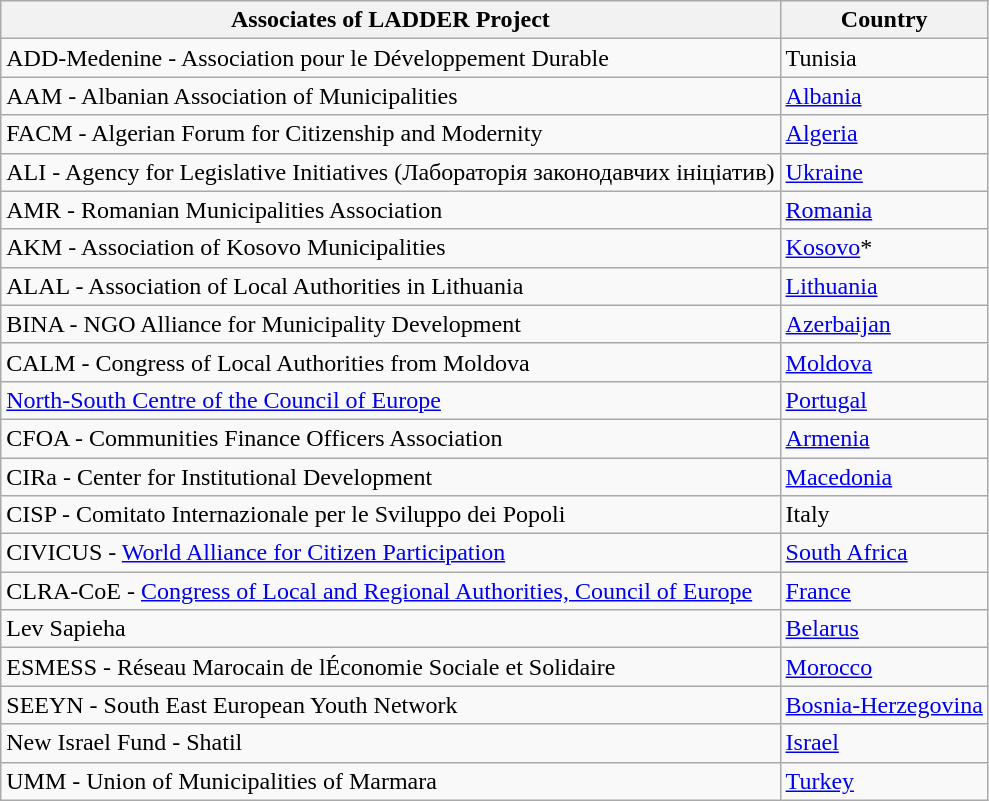<table class="wikitable">
<tr>
<th>Associates of LADDER Project</th>
<th>Country</th>
</tr>
<tr>
<td>ADD-Medenine - Association pour le Développement Durable</td>
<td>Tunisia</td>
</tr>
<tr>
<td>AAM - Albanian Association of Municipalities</td>
<td><a href='#'>Albania</a></td>
</tr>
<tr>
<td>FACM - Algerian Forum for Citizenship and Modernity</td>
<td><a href='#'>Algeria</a></td>
</tr>
<tr>
<td>ALI - Agency for Legislative Initiatives (Лабораторія законодавчих ініціатив)</td>
<td><a href='#'>Ukraine</a></td>
</tr>
<tr>
<td>AMR - Romanian Municipalities Association</td>
<td><a href='#'>Romania</a></td>
</tr>
<tr>
<td>AKM - Association of Kosovo Municipalities</td>
<td><a href='#'>Kosovo</a>*</td>
</tr>
<tr>
<td>ALAL - Association of Local Authorities in Lithuania</td>
<td><a href='#'>Lithuania</a></td>
</tr>
<tr>
<td>BINA - NGO Alliance for Municipality Development</td>
<td><a href='#'>Azerbaijan</a></td>
</tr>
<tr>
<td>CALM - Congress of Local Authorities from Moldova</td>
<td><a href='#'>Moldova</a></td>
</tr>
<tr>
<td><a href='#'>North-South Centre of the Council of Europe</a></td>
<td><a href='#'>Portugal</a></td>
</tr>
<tr>
<td>CFOA - Communities Finance Officers Association</td>
<td><a href='#'>Armenia</a></td>
</tr>
<tr>
<td>CIRa - Center for Institutional Development</td>
<td><a href='#'>Macedonia</a></td>
</tr>
<tr>
<td>CISP - Comitato Internazionale per le Sviluppo dei Popoli</td>
<td>Italy</td>
</tr>
<tr>
<td>CIVICUS - <a href='#'>World Alliance for Citizen Participation</a></td>
<td><a href='#'>South Africa</a></td>
</tr>
<tr>
<td>CLRA-CoE - <a href='#'>Congress of Local and Regional Authorities, Council of Europe</a></td>
<td><a href='#'>France</a></td>
</tr>
<tr>
<td>Lev Sapieha</td>
<td><a href='#'>Belarus</a></td>
</tr>
<tr>
<td>ESMESS - Réseau Marocain de lÉconomie Sociale et Solidaire</td>
<td><a href='#'>Morocco</a></td>
</tr>
<tr>
<td>SEEYN - South East European Youth Network</td>
<td><a href='#'>Bosnia-Herzegovina</a></td>
</tr>
<tr>
<td>New Israel Fund - Shatil</td>
<td><a href='#'>Israel</a></td>
</tr>
<tr>
<td>UMM - Union of Municipalities of Marmara</td>
<td><a href='#'>Turkey</a></td>
</tr>
</table>
